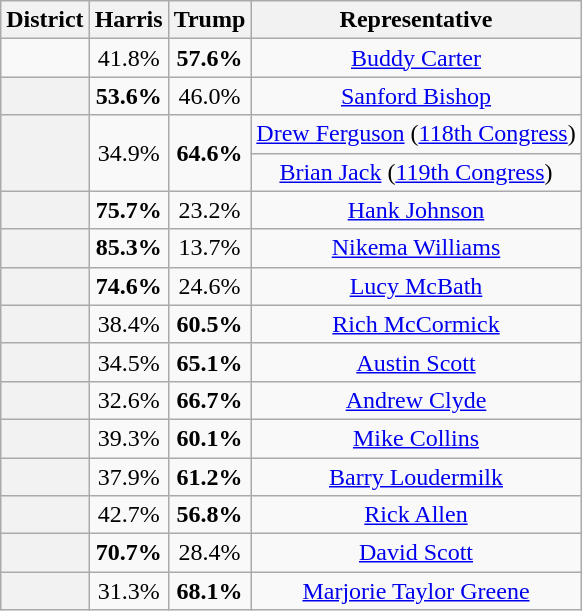<table class="wikitable sortable">
<tr>
<th>District</th>
<th>Harris</th>
<th>Trump</th>
<th>Representative</th>
</tr>
<tr style="text-align:center">
<td></td>
<td>41.8%</td>
<td><strong>57.6%</strong></td>
<td><a href='#'>Buddy Carter</a></td>
</tr>
<tr style="text-align:center">
<th></th>
<td><strong>53.6%</strong></td>
<td>46.0%</td>
<td><a href='#'>Sanford Bishop</a></td>
</tr>
<tr style="text-align:center">
<th rowspan=2 ></th>
<td rowspan=2>34.9%</td>
<td rowspan=2><strong>64.6%</strong></td>
<td><a href='#'>Drew Ferguson</a> (<a href='#'>118th Congress</a>)</td>
</tr>
<tr style="text-align:center">
<td><a href='#'>Brian Jack</a> (<a href='#'>119th Congress</a>)</td>
</tr>
<tr style="text-align:center">
<th></th>
<td><strong>75.7%</strong></td>
<td>23.2%</td>
<td><a href='#'>Hank Johnson</a></td>
</tr>
<tr style="text-align:center">
<th></th>
<td><strong>85.3%</strong></td>
<td>13.7%</td>
<td><a href='#'>Nikema Williams</a></td>
</tr>
<tr style="text-align:center">
<th></th>
<td><strong>74.6%</strong></td>
<td>24.6%</td>
<td><a href='#'>Lucy McBath</a></td>
</tr>
<tr style="text-align:center">
<th></th>
<td>38.4%</td>
<td><strong>60.5%</strong></td>
<td><a href='#'>Rich McCormick</a></td>
</tr>
<tr style="text-align:center">
<th></th>
<td>34.5%</td>
<td><strong>65.1%</strong></td>
<td><a href='#'>Austin Scott</a></td>
</tr>
<tr style="text-align:center">
<th></th>
<td>32.6%</td>
<td><strong>66.7%</strong></td>
<td><a href='#'>Andrew Clyde</a></td>
</tr>
<tr style="text-align:center">
<th></th>
<td>39.3%</td>
<td><strong>60.1%</strong></td>
<td><a href='#'>Mike Collins</a></td>
</tr>
<tr style="text-align:center">
<th></th>
<td>37.9%</td>
<td><strong>61.2%</strong></td>
<td><a href='#'>Barry Loudermilk</a></td>
</tr>
<tr style="text-align:center">
<th></th>
<td>42.7%</td>
<td><strong>56.8%</strong></td>
<td><a href='#'>Rick Allen</a></td>
</tr>
<tr style="text-align:center">
<th></th>
<td><strong>70.7%</strong></td>
<td>28.4%</td>
<td><a href='#'>David Scott</a></td>
</tr>
<tr style="text-align:center">
<th></th>
<td>31.3%</td>
<td><strong>68.1%</strong></td>
<td><a href='#'>Marjorie Taylor Greene</a></td>
</tr>
</table>
